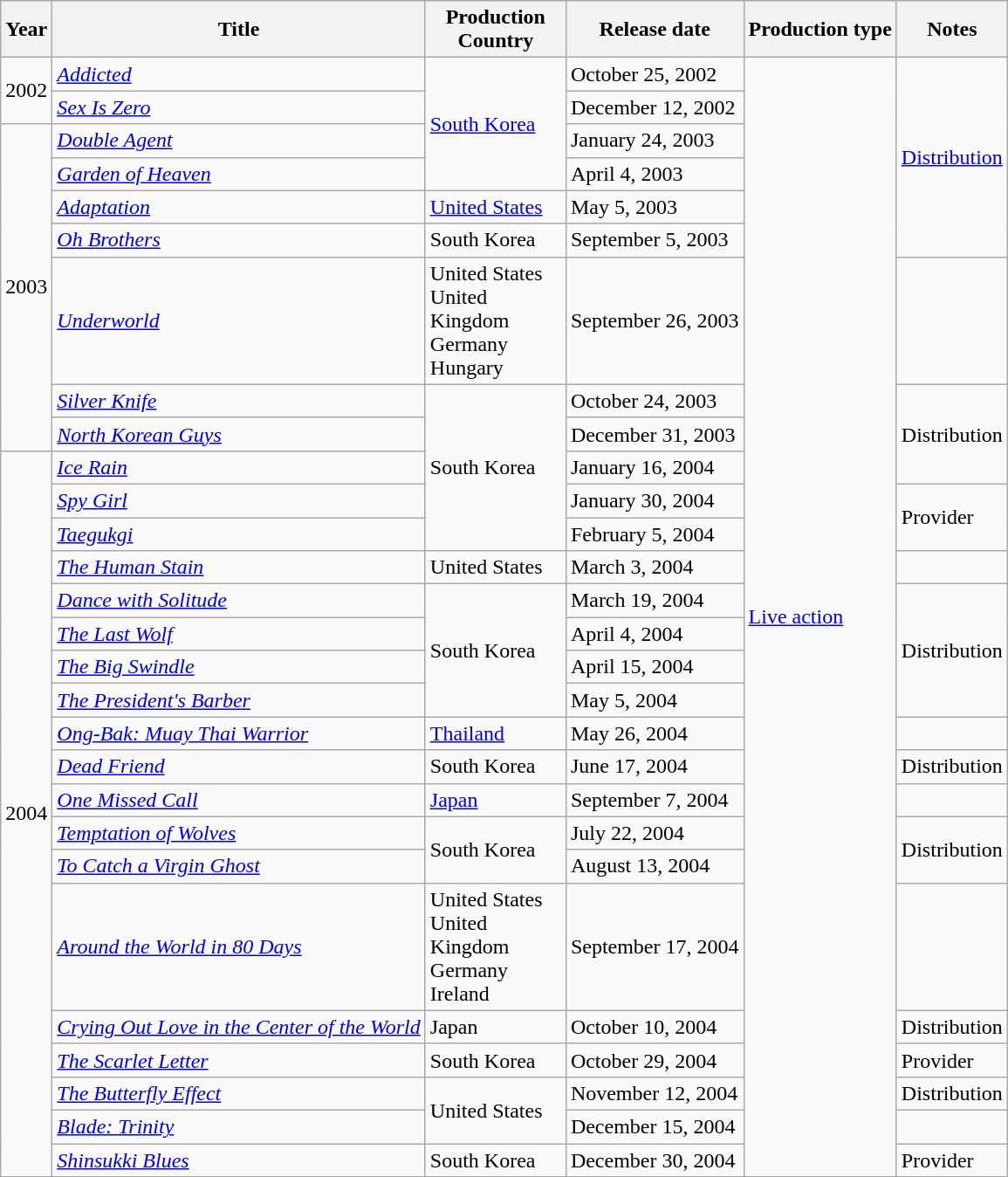<table class="wikitable sortable">
<tr>
<th>Year</th>
<th>Title</th>
<th width=100>Production Country</th>
<th>Release date</th>
<th>Production type</th>
<th>Notes</th>
</tr>
<tr>
<td rowspan="2">2002</td>
<td><em><a href='#'>Addicted</a></em></td>
<td rowspan="4"><a href='#'>South Korea</a></td>
<td>October 25, 2002</td>
<td rowspan="30"><a href='#'>Live action</a></td>
<td rowspan="6"><a href='#'>Distribution</a></td>
</tr>
<tr>
<td><em><a href='#'>Sex Is Zero</a></em></td>
<td>December 12, 2002</td>
</tr>
<tr>
<td rowspan="7">2003</td>
<td><em><a href='#'>Double Agent</a></em></td>
<td>January 24, 2003</td>
</tr>
<tr>
<td><em><a href='#'>Garden of Heaven</a></em></td>
<td>April 4, 2003</td>
</tr>
<tr>
<td><em><a href='#'>Adaptation</a></em></td>
<td><a href='#'>United States</a></td>
<td>May 5, 2003</td>
</tr>
<tr>
<td><em><a href='#'>Oh Brothers</a></em></td>
<td>South Korea</td>
<td>September 5, 2003</td>
</tr>
<tr>
<td><em><a href='#'>Underworld</a></em></td>
<td>United States<br>United Kingdom<br>Germany<br>Hungary</td>
<td>September 26, 2003</td>
<td></td>
</tr>
<tr>
<td><em><a href='#'>Silver Knife</a></em></td>
<td rowspan="5">South Korea</td>
<td>October 24, 2003</td>
<td rowspan="3">Distribution</td>
</tr>
<tr>
<td><em><a href='#'>North Korean Guys</a></em></td>
<td>December 31, 2003</td>
</tr>
<tr>
<td rowspan="19">2004</td>
<td><em><a href='#'>Ice Rain</a></em></td>
<td>January 16, 2004</td>
</tr>
<tr>
<td><em><a href='#'>Spy Girl</a></em></td>
<td>January 30, 2004</td>
<td rowspan="2">Provider</td>
</tr>
<tr>
<td><em><a href='#'>Taegukgi</a></em></td>
<td>February 5, 2004</td>
</tr>
<tr>
<td><em><a href='#'>The Human Stain</a></em></td>
<td>United States</td>
<td>March 3, 2004</td>
<td></td>
</tr>
<tr>
<td><em><a href='#'>Dance with Solitude</a></em></td>
<td rowspan="4">South Korea</td>
<td>March 19, 2004</td>
<td rowspan="4">Distribution</td>
</tr>
<tr>
<td><em><a href='#'>The Last Wolf</a></em></td>
<td>April 4, 2004</td>
</tr>
<tr>
<td><em><a href='#'>The Big Swindle</a></em></td>
<td>April 15, 2004</td>
</tr>
<tr>
<td><em><a href='#'>The President's Barber</a></em></td>
<td>May 5, 2004</td>
</tr>
<tr>
<td><em><a href='#'>Ong-Bak: Muay Thai Warrior</a></em></td>
<td><a href='#'>Thailand</a></td>
<td>May 26, 2004</td>
<td></td>
</tr>
<tr>
<td><em><a href='#'>Dead Friend</a></em></td>
<td>South Korea</td>
<td>June 17, 2004</td>
<td>Distribution</td>
</tr>
<tr>
<td><em><a href='#'>One Missed Call</a></em></td>
<td><a href='#'>Japan</a></td>
<td>September 7, 2004</td>
<td></td>
</tr>
<tr>
<td><em><a href='#'>Temptation of Wolves</a></em></td>
<td rowspan="2">South Korea</td>
<td>July 22, 2004</td>
<td rowspan="2">Distribution</td>
</tr>
<tr>
<td><em><a href='#'>To Catch a Virgin Ghost</a></em></td>
<td>August 13, 2004</td>
</tr>
<tr>
<td><em><a href='#'>Around the World in 80 Days</a></em></td>
<td>United States<br>United Kingdom<br>Germany<br>Ireland</td>
<td>September 17, 2004</td>
<td></td>
</tr>
<tr>
<td><em><a href='#'>Crying Out Love in the Center of the World</a></em></td>
<td>Japan</td>
<td>October 10, 2004</td>
<td>Distribution</td>
</tr>
<tr>
<td><em><a href='#'>The Scarlet Letter</a></em></td>
<td>South Korea</td>
<td>October 29, 2004</td>
<td>Provider</td>
</tr>
<tr>
<td><em><a href='#'>The Butterfly Effect</a></em></td>
<td rowspan="2">United States</td>
<td>November 12, 2004</td>
<td>Distribution</td>
</tr>
<tr>
<td><em><a href='#'>Blade: Trinity</a></em></td>
<td>December 15, 2004</td>
<td></td>
</tr>
<tr>
<td><em><a href='#'>Shinsukki Blues</a></em></td>
<td>South Korea</td>
<td>December 30, 2004</td>
<td>Provider</td>
</tr>
<tr>
</tr>
</table>
